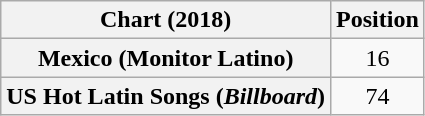<table class="wikitable plainrowheaders sortable" style="text-align:center">
<tr>
<th scope="col">Chart (2018)</th>
<th scope="col">Position</th>
</tr>
<tr>
<th scope="row">Mexico (Monitor Latino)</th>
<td>16</td>
</tr>
<tr>
<th scope="row">US Hot Latin Songs (<em>Billboard</em>)</th>
<td>74</td>
</tr>
</table>
